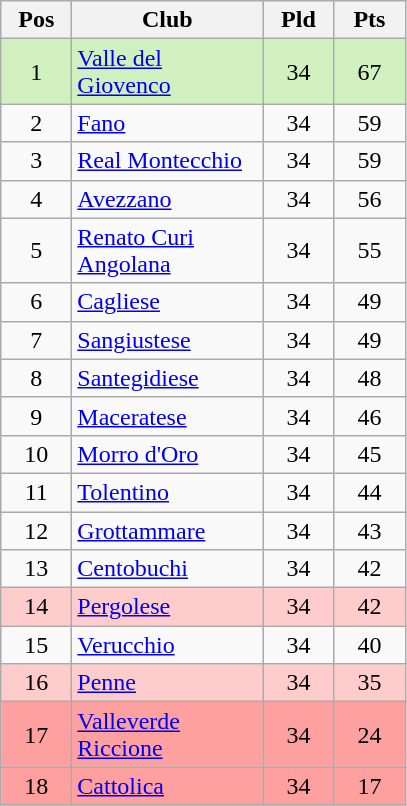<table class="wikitable">
<tr>
<th width=40>Pos</th>
<th width=120>Club</th>
<th width=40>Pld</th>
<th width=40>Pts</th>
</tr>
<tr style="background:#D0F0C0;">
<td style="text-align: center">1</td>
<td><a href='#'>Valle del Giovenco</a></td>
<td style="text-align: center">34</td>
<td style="text-align: center">67</td>
</tr>
<tr>
<td style="text-align: center">2</td>
<td><a href='#'>Fano</a></td>
<td style="text-align: center">34</td>
<td style="text-align: center">59</td>
</tr>
<tr>
<td style="text-align: center">3</td>
<td><a href='#'>Real Montecchio</a></td>
<td style="text-align: center">34</td>
<td style="text-align: center">59</td>
</tr>
<tr>
<td style="text-align: center">4</td>
<td><a href='#'>Avezzano</a></td>
<td style="text-align: center">34</td>
<td style="text-align: center">56</td>
</tr>
<tr>
<td style="text-align: center">5</td>
<td><a href='#'>Renato Curi Angolana</a></td>
<td style="text-align: center">34</td>
<td style="text-align: center">55</td>
</tr>
<tr>
<td style="text-align: center">6</td>
<td><a href='#'>Cagliese</a></td>
<td style="text-align: center">34</td>
<td style="text-align: center">49</td>
</tr>
<tr>
<td style="text-align: center">7</td>
<td><a href='#'>Sangiustese</a></td>
<td style="text-align: center">34</td>
<td style="text-align: center">49</td>
</tr>
<tr>
<td style="text-align: center">8</td>
<td><a href='#'>Santegidiese</a></td>
<td style="text-align: center">34</td>
<td style="text-align: center">48</td>
</tr>
<tr>
<td style="text-align: center">9</td>
<td><a href='#'>Maceratese</a></td>
<td style="text-align: center">34</td>
<td style="text-align: center">46</td>
</tr>
<tr>
<td style="text-align: center">10</td>
<td><a href='#'>Morro d'Oro</a></td>
<td style="text-align: center">34</td>
<td style="text-align: center">45</td>
</tr>
<tr>
<td style="text-align: center">11</td>
<td><a href='#'>Tolentino</a></td>
<td style="text-align: center">34</td>
<td style="text-align: center">44</td>
</tr>
<tr>
<td style="text-align: center">12</td>
<td><a href='#'>Grottammare</a></td>
<td style="text-align: center">34</td>
<td style="text-align: center">43</td>
</tr>
<tr>
<td style="text-align: center">13</td>
<td><a href='#'>Centobuchi</a></td>
<td style="text-align: center">34</td>
<td style="text-align: center">42</td>
</tr>
<tr style="background:#FFCCCC;">
<td style="text-align: center">14</td>
<td><a href='#'>Pergolese</a></td>
<td style="text-align: center">34</td>
<td style="text-align: center">42</td>
</tr>
<tr>
<td style="text-align: center">15</td>
<td><a href='#'>Verucchio</a></td>
<td style="text-align: center">34</td>
<td style="text-align: center">40</td>
</tr>
<tr style="background:#FFCCCC;">
<td style="text-align: center">16</td>
<td><a href='#'>Penne</a></td>
<td style="text-align: center">34</td>
<td style="text-align: center">35</td>
</tr>
<tr style="background:#FFA0A0;">
<td style="text-align: center">17</td>
<td><a href='#'>Valleverde Riccione</a></td>
<td style="text-align: center">34</td>
<td style="text-align: center">24</td>
</tr>
<tr style="background:#FFA0A0;">
<td style="text-align: center">18</td>
<td><a href='#'>Cattolica</a></td>
<td style="text-align: center">34</td>
<td style="text-align: center">17</td>
</tr>
</table>
